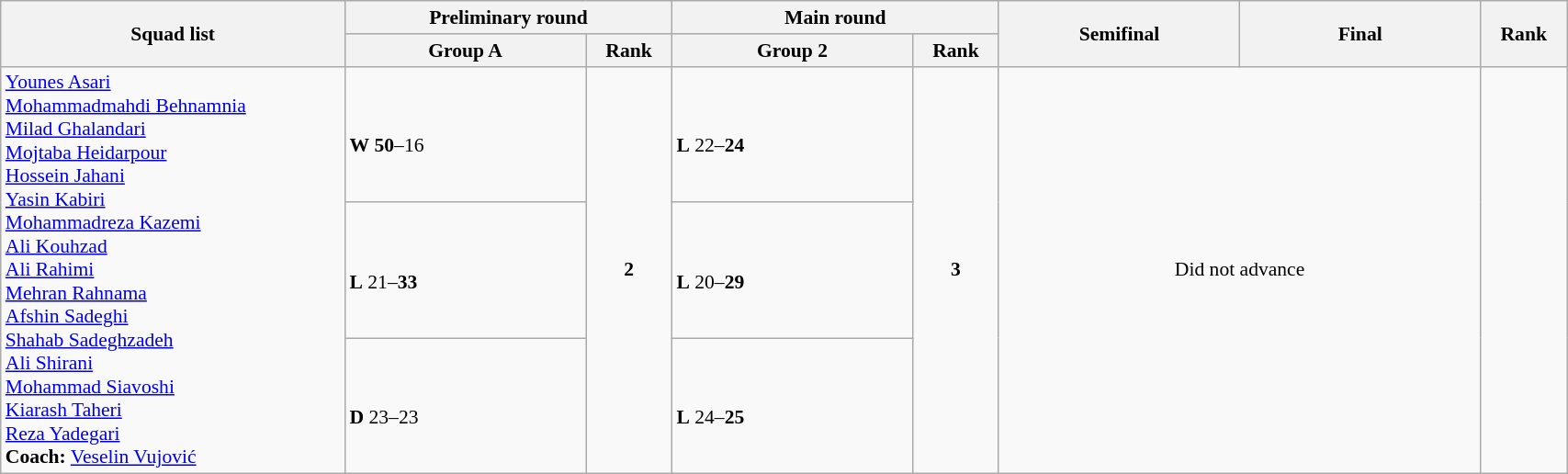<table class="wikitable" width="90%" style="text-align:left; font-size:90%">
<tr>
<th rowspan="2" width="20%">Squad list</th>
<th colspan="2">Preliminary round</th>
<th colspan="2">Main round</th>
<th rowspan="2" width="14%">Semifinal</th>
<th rowspan="2" width="14%">Final</th>
<th rowspan="2" width="5%">Rank</th>
</tr>
<tr>
<th width="14%">Group A</th>
<th width="5%">Rank</th>
<th width="14%">Group 2</th>
<th width="5%">Rank</th>
</tr>
<tr>
<td rowspan=3><a href='#'>Younes Asari</a><br><a href='#'>Mohammadmahdi Behnamnia</a><br><a href='#'>Milad Ghalandari</a><br><a href='#'>Mojtaba Heidarpour</a><br><a href='#'>Hossein Jahani</a><br><a href='#'>Yasin Kabiri</a><br><a href='#'>Mohammadreza Kazemi</a><br><a href='#'>Ali Kouhzad</a><br><a href='#'>Ali Rahimi</a><br><a href='#'>Mehran Rahnama</a><br><a href='#'>Afshin Sadeghi</a><br><a href='#'>Shahab Sadeghzadeh</a><br><a href='#'>Ali Shirani</a><br><a href='#'>Mohammad Siavoshi</a><br><a href='#'>Kiarash Taheri</a><br><a href='#'>Reza Yadegari</a><br><strong>Coach:</strong>  <a href='#'>Veselin Vujović</a></td>
<td><br><strong>W</strong> <strong>50</strong>–16</td>
<td rowspan=3 align=center><strong>2</strong>  <strong></strong></td>
<td><br><strong>L</strong> 22–<strong>24</strong></td>
<td rowspan=3 align=center><strong>3</strong></td>
<td colspan=2 rowspan=3 align=center>Did not advance</td>
<td rowspan=3 align=center></td>
</tr>
<tr>
<td><br><strong>L</strong> 21–<strong>33</strong></td>
<td><br><strong>L</strong> 20–<strong>29</strong></td>
</tr>
<tr>
<td><br><strong>D</strong> 23–23</td>
<td><br><strong>L</strong> 24–<strong>25</strong></td>
</tr>
</table>
